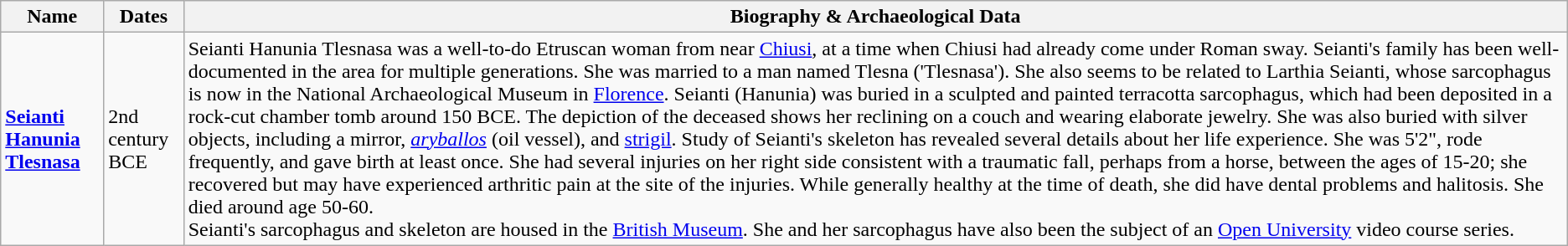<table class="wikitable">
<tr>
<th>Name</th>
<th>Dates</th>
<th>Biography & Archaeological Data</th>
</tr>
<tr>
<td><strong><a href='#'>Seianti Hanunia Tlesnasa</a></strong></td>
<td>2nd century BCE</td>
<td>Seianti Hanunia Tlesnasa was a well-to-do Etruscan woman from near <a href='#'>Chiusi</a>, at a time when Chiusi had already come under Roman sway. Seianti's family has been well-documented in the area for multiple generations. She was married to a man named Tlesna ('Tlesnasa'). She also seems to be related to Larthia Seianti, whose sarcophagus is now in the National Archaeological Museum in <a href='#'>Florence</a>. Seianti (Hanunia) was buried in a sculpted and painted terracotta sarcophagus, which had been deposited in a rock-cut chamber tomb around 150 BCE. The depiction of the deceased shows her reclining on a couch and wearing elaborate jewelry. She was also buried with silver objects, including a mirror, <em><a href='#'>aryballos</a></em> (oil vessel), and <a href='#'>strigil</a>. Study of Seianti's skeleton has revealed several details about her life experience. She was 5'2", rode frequently, and gave birth at least once. She had several injuries on her right side consistent with a traumatic fall, perhaps from a horse, between the ages of 15-20; she recovered but may have experienced arthritic pain at the site of the injuries. While generally healthy at the time of death, she did have dental problems and halitosis. She died around age 50-60.<br>Seianti's sarcophagus and skeleton are housed in the <a href='#'>British Museum</a>. She and her sarcophagus have also been the subject of an <a href='#'>Open University</a> video course series.</td>
</tr>
</table>
